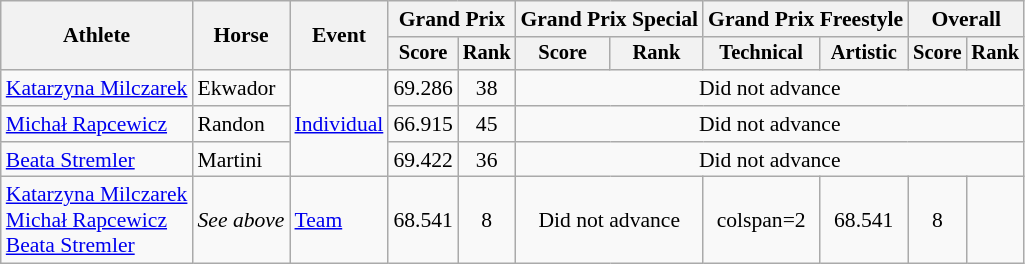<table class=wikitable style="font-size:90%">
<tr>
<th rowspan="2">Athlete</th>
<th rowspan="2">Horse</th>
<th rowspan="2">Event</th>
<th colspan="2">Grand Prix</th>
<th colspan="2">Grand Prix Special</th>
<th colspan="2">Grand Prix Freestyle</th>
<th colspan="2">Overall</th>
</tr>
<tr style="font-size:95%">
<th>Score</th>
<th>Rank</th>
<th>Score</th>
<th>Rank</th>
<th>Technical</th>
<th>Artistic</th>
<th>Score</th>
<th>Rank</th>
</tr>
<tr align=center>
<td align=left><a href='#'>Katarzyna Milczarek</a></td>
<td align=left>Ekwador</td>
<td align=left rowspan=3><a href='#'>Individual</a></td>
<td>69.286</td>
<td>38</td>
<td colspan=6>Did not advance</td>
</tr>
<tr align=center>
<td align=left><a href='#'>Michał Rapcewicz</a></td>
<td align=left>Randon</td>
<td>66.915</td>
<td>45</td>
<td colspan=6>Did not advance</td>
</tr>
<tr align=center>
<td align=left><a href='#'>Beata Stremler</a></td>
<td align=left>Martini</td>
<td>69.422</td>
<td>36</td>
<td colspan=6>Did not advance</td>
</tr>
<tr align=center>
<td align=left><a href='#'>Katarzyna Milczarek</a><br><a href='#'>Michał Rapcewicz</a><br><a href='#'>Beata Stremler</a></td>
<td align=left><em>See above</em></td>
<td align=left><a href='#'>Team</a></td>
<td>68.541</td>
<td>8</td>
<td colspan=2>Did not advance</td>
<td>colspan=2 </td>
<td>68.541</td>
<td>8</td>
</tr>
</table>
